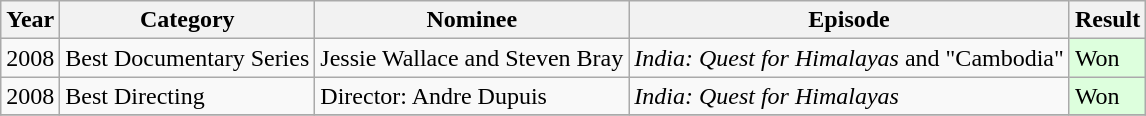<table class="wikitable">
<tr>
<th>Year</th>
<th>Category</th>
<th>Nominee</th>
<th>Episode</th>
<th>Result</th>
</tr>
<tr>
<td>2008</td>
<td>Best Documentary Series </td>
<td>Jessie Wallace and Steven Bray</td>
<td><em>India: Quest for Himalayas</em> and "Cambodia"</td>
<td style="background: #ddffdd">Won</td>
</tr>
<tr>
<td>2008</td>
<td>Best Directing </td>
<td>Director: Andre Dupuis</td>
<td><em>India: Quest for Himalayas</em></td>
<td style="background: #ddffdd">Won</td>
</tr>
<tr>
</tr>
</table>
